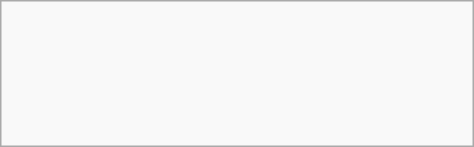<table class="wikitable" width=25%>
<tr>
<td><br><br>
<br>
<br>
<br>
</td>
</tr>
</table>
